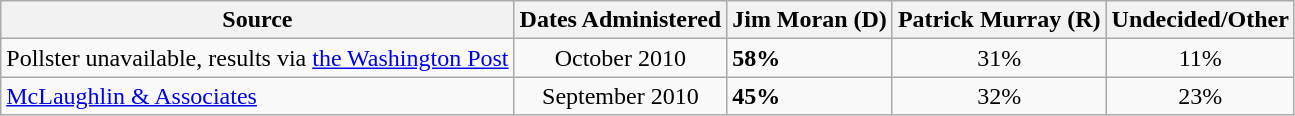<table class="wikitable">
<tr>
<th>Source</th>
<th>Dates Administered</th>
<th>Jim Moran (D)</th>
<th>Patrick Murray (R)</th>
<th>Undecided/Other</th>
</tr>
<tr>
<td>Pollster unavailable, results via <a href='#'>the Washington Post</a></td>
<td align=center>October 2010</td>
<td><strong>58%</strong></td>
<td align=center>31%</td>
<td align=center>11%</td>
</tr>
<tr>
<td><a href='#'>McLaughlin & Associates</a></td>
<td align=center>September 2010</td>
<td><strong>45%</strong></td>
<td align=center>32%</td>
<td align=center>23%</td>
</tr>
</table>
